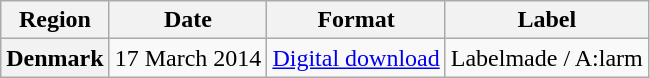<table class="wikitable plainrowheaders">
<tr>
<th scope="col">Region</th>
<th scope="col">Date</th>
<th scope="col">Format</th>
<th scope="col">Label</th>
</tr>
<tr>
<th scope="row">Denmark</th>
<td>17 March 2014</td>
<td><a href='#'>Digital download</a></td>
<td>Labelmade / A:larm</td>
</tr>
</table>
